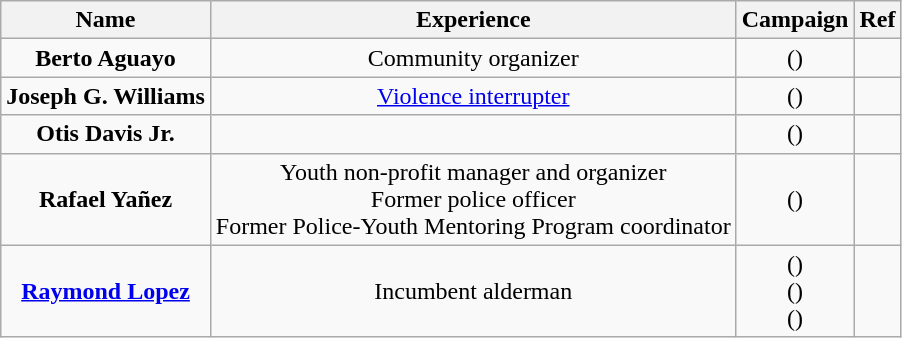<table class="wikitable" style="text-align:center">
<tr>
<th>Name</th>
<th>Experience</th>
<th>Campaign</th>
<th>Ref</th>
</tr>
<tr>
<td><strong>Berto Aguayo</strong></td>
<td>Community organizer</td>
<td>()</td>
<td></td>
</tr>
<tr>
<td><strong>Joseph G. Williams</strong></td>
<td><a href='#'>Violence interrupter</a></td>
<td>()</td>
<td></td>
</tr>
<tr>
<td><strong>Otis Davis Jr.</strong></td>
<td></td>
<td>()</td>
<td></td>
</tr>
<tr>
<td><strong>Rafael Yañez</strong></td>
<td>Youth non-profit manager and organizer<br>Former police officer<br>Former Police-Youth Mentoring Program coordinator</td>
<td>()</td>
<td></td>
</tr>
<tr>
<td><strong><a href='#'>Raymond Lopez</a></strong></td>
<td>Incumbent alderman</td>
<td>()<br>()<br>()</td>
<td></td>
</tr>
</table>
